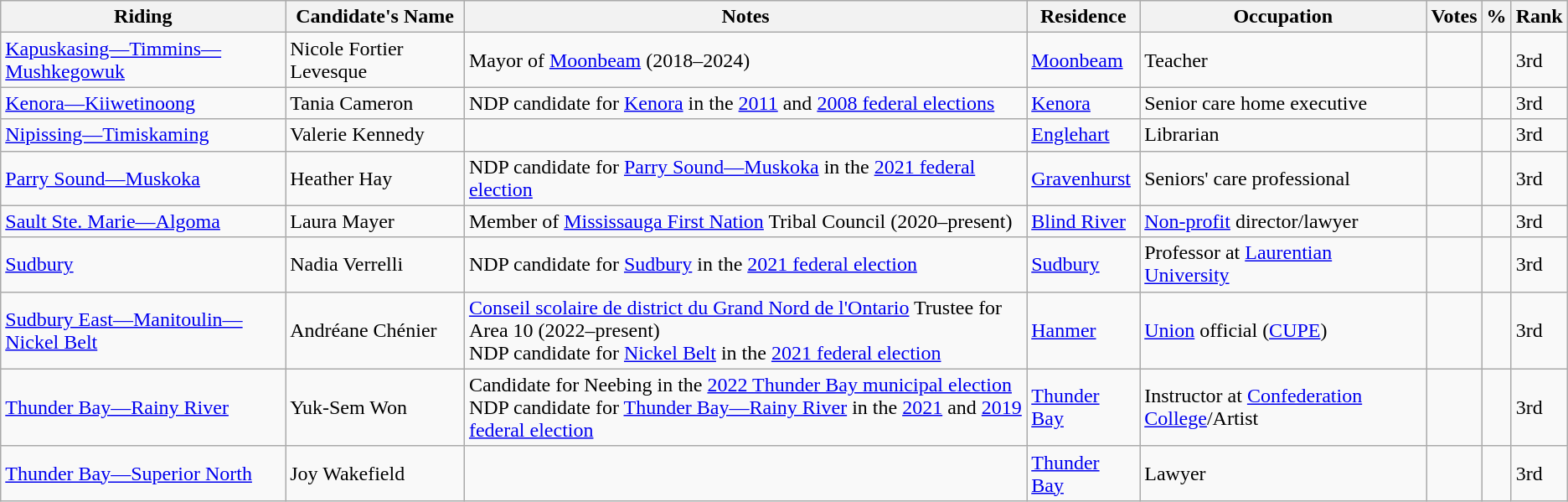<table class="wikitable sortable">
<tr>
<th>Riding<br></th>
<th>Candidate's Name</th>
<th>Notes</th>
<th>Residence</th>
<th>Occupation</th>
<th>Votes</th>
<th>%</th>
<th>Rank</th>
</tr>
<tr>
<td><a href='#'>Kapuskasing—Timmins—Mushkegowuk</a></td>
<td>Nicole Fortier Levesque</td>
<td>Mayor of <a href='#'>Moonbeam</a> (2018–2024)</td>
<td><a href='#'>Moonbeam</a></td>
<td>Teacher</td>
<td></td>
<td></td>
<td>3rd</td>
</tr>
<tr>
<td><a href='#'>Kenora—Kiiwetinoong</a></td>
<td>Tania Cameron</td>
<td>NDP candidate for <a href='#'>Kenora</a> in the <a href='#'>2011</a> and <a href='#'>2008 federal elections</a></td>
<td><a href='#'>Kenora</a></td>
<td>Senior care home executive</td>
<td></td>
<td></td>
<td>3rd</td>
</tr>
<tr>
<td><a href='#'>Nipissing—Timiskaming</a></td>
<td>Valerie Kennedy</td>
<td></td>
<td><a href='#'>Englehart</a></td>
<td>Librarian</td>
<td></td>
<td></td>
<td>3rd</td>
</tr>
<tr>
<td><a href='#'>Parry Sound—Muskoka</a></td>
<td>Heather Hay</td>
<td>NDP candidate for <a href='#'>Parry Sound—Muskoka</a> in the <a href='#'>2021 federal election</a></td>
<td><a href='#'>Gravenhurst</a></td>
<td>Seniors' care professional</td>
<td></td>
<td></td>
<td>3rd</td>
</tr>
<tr>
<td><a href='#'>Sault Ste. Marie—Algoma</a></td>
<td>Laura Mayer</td>
<td>Member of <a href='#'>Mississauga First Nation</a> Tribal Council (2020–present)</td>
<td><a href='#'>Blind River</a></td>
<td><a href='#'>Non-profit</a> director/lawyer</td>
<td></td>
<td></td>
<td>3rd</td>
</tr>
<tr>
<td><a href='#'>Sudbury</a></td>
<td>Nadia Verrelli</td>
<td>NDP candidate for <a href='#'>Sudbury</a> in the <a href='#'>2021 federal election</a></td>
<td><a href='#'>Sudbury</a></td>
<td>Professor at <a href='#'>Laurentian University</a></td>
<td></td>
<td></td>
<td>3rd</td>
</tr>
<tr>
<td><a href='#'>Sudbury East—Manitoulin—Nickel Belt</a></td>
<td>Andréane Chénier</td>
<td><a href='#'>Conseil scolaire de district du Grand Nord de l'Ontario</a> Trustee for Area 10 (2022–present) <br> NDP candidate for <a href='#'>Nickel Belt</a> in the <a href='#'>2021 federal election</a></td>
<td><a href='#'>Hanmer</a></td>
<td><a href='#'>Union</a> official (<a href='#'>CUPE</a>)</td>
<td></td>
<td></td>
<td>3rd</td>
</tr>
<tr>
<td><a href='#'>Thunder Bay—Rainy River</a></td>
<td>Yuk-Sem Won</td>
<td>Candidate for Neebing in the <a href='#'>2022 Thunder Bay municipal election</a><br> NDP candidate for <a href='#'>Thunder Bay—Rainy River</a> in the <a href='#'>2021</a> and <a href='#'>2019 federal election</a></td>
<td><a href='#'>Thunder Bay</a></td>
<td>Instructor at <a href='#'>Confederation College</a>/Artist</td>
<td></td>
<td></td>
<td>3rd</td>
</tr>
<tr>
<td><a href='#'>Thunder Bay—Superior North</a></td>
<td>Joy Wakefield</td>
<td></td>
<td><a href='#'>Thunder Bay</a></td>
<td>Lawyer</td>
<td></td>
<td></td>
<td>3rd</td>
</tr>
</table>
